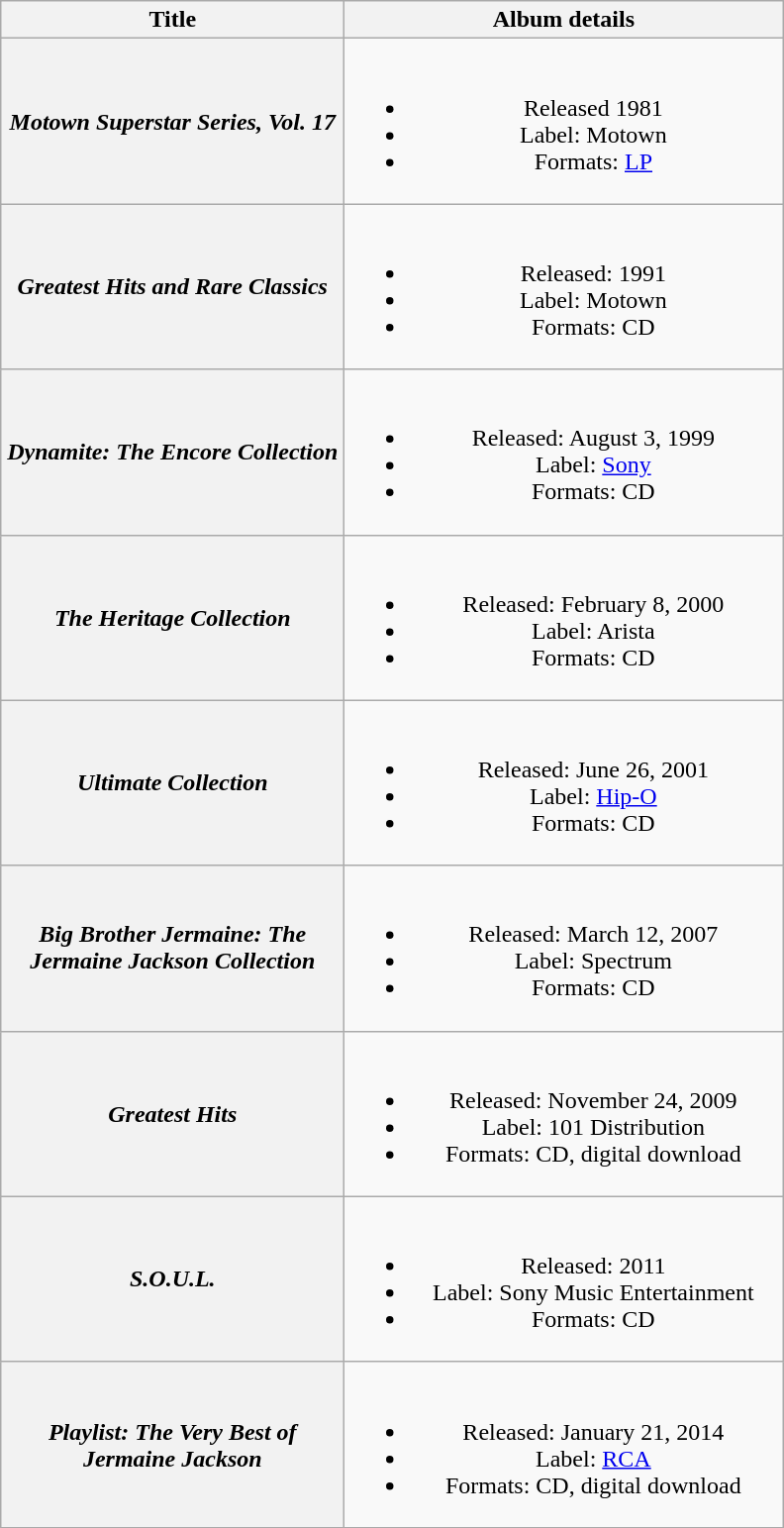<table class="wikitable plainrowheaders" style="text-align:center;">
<tr>
<th scope="col" style="width:14em;">Title</th>
<th scope="col" style="width:18em;">Album details</th>
</tr>
<tr>
<th scope="row"><em>Motown Superstar Series, Vol. 17</em></th>
<td><br><ul><li>Released 1981</li><li>Label: Motown</li><li>Formats: <a href='#'>LP</a></li></ul></td>
</tr>
<tr>
<th scope="row"><em>Greatest Hits and Rare Classics</em></th>
<td><br><ul><li>Released: 1991</li><li>Label: Motown</li><li>Formats: CD</li></ul></td>
</tr>
<tr>
<th scope="row"><em>Dynamite: The Encore Collection</em></th>
<td><br><ul><li>Released: August 3, 1999</li><li>Label: <a href='#'>Sony</a></li><li>Formats: CD</li></ul></td>
</tr>
<tr>
<th scope="row"><em>The Heritage Collection</em></th>
<td><br><ul><li>Released: February 8, 2000</li><li>Label: Arista</li><li>Formats: CD</li></ul></td>
</tr>
<tr>
<th scope="row"><em>Ultimate Collection</em></th>
<td><br><ul><li>Released: June 26, 2001</li><li>Label: <a href='#'>Hip-O</a></li><li>Formats: CD</li></ul></td>
</tr>
<tr>
<th scope="row"><em>Big Brother Jermaine: The Jermaine Jackson Collection</em></th>
<td><br><ul><li>Released: March 12, 2007</li><li>Label: Spectrum</li><li>Formats: CD</li></ul></td>
</tr>
<tr>
<th scope="row"><em>Greatest Hits</em></th>
<td><br><ul><li>Released: November 24, 2009</li><li>Label: 101 Distribution</li><li>Formats: CD, digital download</li></ul></td>
</tr>
<tr>
<th scope="row"><em>S.O.U.L.</em></th>
<td><br><ul><li>Released: 2011</li><li>Label: Sony Music Entertainment</li><li>Formats: CD</li></ul></td>
</tr>
<tr>
<th scope="row"><em>Playlist: The Very Best of Jermaine Jackson</em></th>
<td><br><ul><li>Released: January 21, 2014</li><li>Label: <a href='#'>RCA</a></li><li>Formats: CD, digital download</li></ul></td>
</tr>
<tr>
</tr>
</table>
